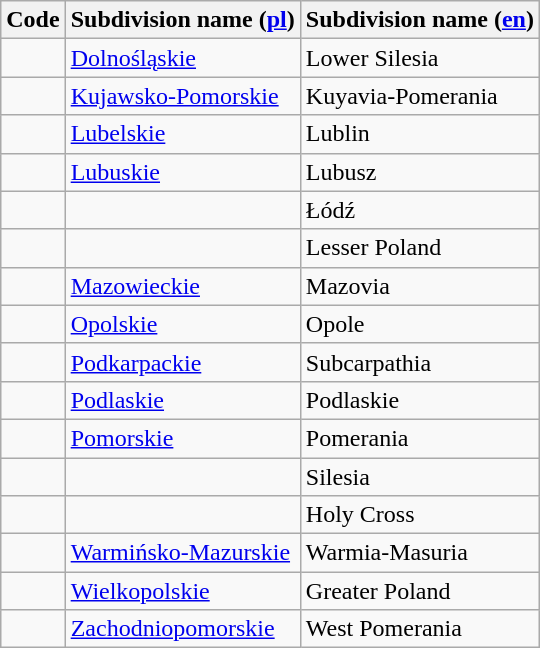<table class="wikitable sortable">
<tr>
<th>Code</th>
<th>Subdivision name (<a href='#'>pl</a>)</th>
<th>Subdivision name (<a href='#'>en</a>)</th>
</tr>
<tr>
<td></td>
<td><a href='#'>Dolnośląskie</a></td>
<td>Lower Silesia</td>
</tr>
<tr>
<td></td>
<td><a href='#'>Kujawsko-Pomorskie</a></td>
<td>Kuyavia-Pomerania</td>
</tr>
<tr>
<td></td>
<td><a href='#'>Lubelskie</a></td>
<td>Lublin</td>
</tr>
<tr>
<td></td>
<td><a href='#'>Lubuskie</a></td>
<td>Lubusz</td>
</tr>
<tr>
<td></td>
<td></td>
<td>Łódź</td>
</tr>
<tr>
<td></td>
<td></td>
<td>Lesser Poland</td>
</tr>
<tr>
<td></td>
<td><a href='#'>Mazowieckie</a></td>
<td>Mazovia</td>
</tr>
<tr>
<td></td>
<td><a href='#'>Opolskie</a></td>
<td>Opole</td>
</tr>
<tr>
<td></td>
<td><a href='#'>Podkarpackie</a></td>
<td>Subcarpathia</td>
</tr>
<tr>
<td></td>
<td><a href='#'>Podlaskie</a></td>
<td>Podlaskie</td>
</tr>
<tr>
<td></td>
<td><a href='#'>Pomorskie</a></td>
<td>Pomerania</td>
</tr>
<tr>
<td></td>
<td></td>
<td>Silesia</td>
</tr>
<tr>
<td></td>
<td></td>
<td>Holy Cross</td>
</tr>
<tr>
<td></td>
<td><a href='#'>Warmińsko-Mazurskie</a></td>
<td>Warmia-Masuria</td>
</tr>
<tr>
<td></td>
<td><a href='#'>Wielkopolskie</a></td>
<td>Greater Poland</td>
</tr>
<tr>
<td></td>
<td><a href='#'>Zachodniopomorskie</a></td>
<td>West Pomerania</td>
</tr>
</table>
